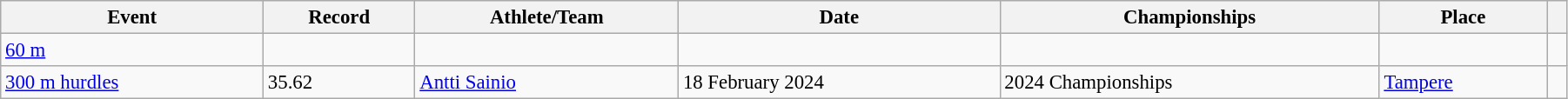<table class="wikitable" style="font-size:95%; width: 95%;">
<tr>
<th>Event</th>
<th>Record</th>
<th>Athlete/Team</th>
<th>Date</th>
<th>Championships</th>
<th>Place</th>
<th></th>
</tr>
<tr>
<td><a href='#'>60 m</a></td>
<td></td>
<td></td>
<td></td>
<td></td>
<td></td>
<td></td>
</tr>
<tr>
<td><a href='#'>300 m hurdles</a></td>
<td>35.62  </td>
<td><a href='#'>Antti Sainio</a></td>
<td>18 February 2024</td>
<td>2024 Championships</td>
<td><a href='#'>Tampere</a></td>
<td></td>
</tr>
</table>
